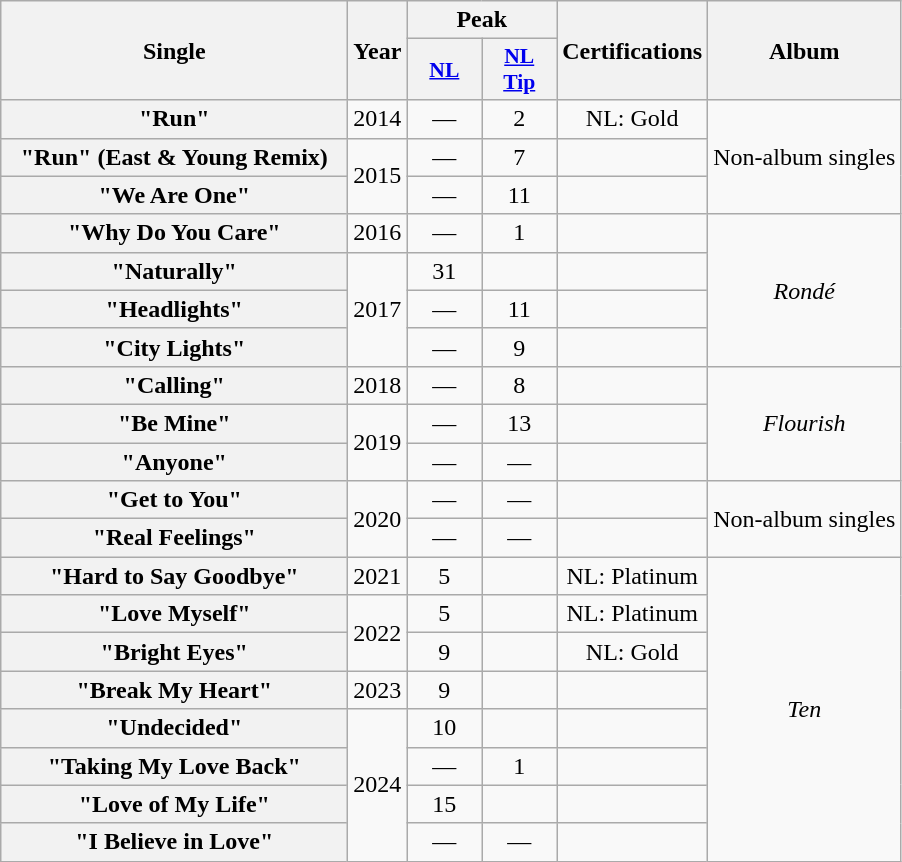<table class="wikitable plainrowheaders" border="1" style="text-align:center;">
<tr>
<th rowspan="2" scope="colw" style="width:14em;">Single</th>
<th rowspan="2" scope="col">Year</th>
<th colspan="2" scope="col">Peak</th>
<th rowspan="2">Certifications</th>
<th rowspan="2" scope="col">Album</th>
</tr>
<tr>
<th scope="col" style="width:3em;font-size:90%;"><a href='#'>NL</a><br></th>
<th scope="col" style="width:3em;font-size:90%;"><a href='#'>NL<br>Tip</a></th>
</tr>
<tr>
<th scope="row">"Run"</th>
<td>2014</td>
<td>—</td>
<td>2</td>
<td>NL: Gold</td>
<td rowspan="3">Non-album singles</td>
</tr>
<tr>
<th scope="row">"Run" (East & Young Remix)</th>
<td rowspan="2">2015</td>
<td>—</td>
<td>7</td>
<td></td>
</tr>
<tr>
<th scope="row">"We Are One"</th>
<td>—</td>
<td>11</td>
<td></td>
</tr>
<tr>
<th scope="row">"Why Do You Care"</th>
<td>2016</td>
<td>—</td>
<td>1</td>
<td></td>
<td rowspan="4"><em>Rondé</em></td>
</tr>
<tr>
<th scope="row">"Naturally"</th>
<td rowspan="3">2017</td>
<td>31</td>
<td></td>
<td></td>
</tr>
<tr>
<th scope="row">"Headlights"</th>
<td>—</td>
<td>11</td>
<td></td>
</tr>
<tr>
<th scope="row">"City Lights"</th>
<td>—</td>
<td>9</td>
<td></td>
</tr>
<tr>
<th scope="row">"Calling"</th>
<td>2018</td>
<td>—</td>
<td>8</td>
<td></td>
<td rowspan="3"><em>Flourish</em></td>
</tr>
<tr>
<th scope="row">"Be Mine"</th>
<td rowspan="2">2019</td>
<td>—</td>
<td>13</td>
<td></td>
</tr>
<tr>
<th scope="row">"Anyone"</th>
<td>—</td>
<td>—</td>
<td></td>
</tr>
<tr>
<th scope="row">"Get to You"</th>
<td rowspan="2">2020</td>
<td>—</td>
<td>—</td>
<td></td>
<td rowspan="2">Non-album singles</td>
</tr>
<tr>
<th scope="row">"Real Feelings"</th>
<td>—</td>
<td>—</td>
<td></td>
</tr>
<tr>
<th scope="row">"Hard to Say Goodbye"</th>
<td>2021</td>
<td>5</td>
<td></td>
<td>NL: Platinum</td>
<td rowspan="8"><em>Ten</em></td>
</tr>
<tr>
<th scope="row">"Love Myself"</th>
<td rowspan="2">2022</td>
<td>5</td>
<td></td>
<td>NL: Platinum</td>
</tr>
<tr>
<th scope="row">"Bright Eyes"</th>
<td>9</td>
<td></td>
<td>NL: Gold</td>
</tr>
<tr>
<th scope="row">"Break My Heart"</th>
<td>2023</td>
<td>9</td>
<td></td>
<td></td>
</tr>
<tr>
<th scope="row">"Undecided"</th>
<td rowspan="4">2024</td>
<td>10</td>
<td></td>
<td></td>
</tr>
<tr>
<th scope="row">"Taking My Love Back"</th>
<td>—</td>
<td>1</td>
<td></td>
</tr>
<tr>
<th scope="row">"Love of My Life"</th>
<td>15</td>
<td></td>
<td></td>
</tr>
<tr>
<th scope="row">"I Believe in Love"</th>
<td>—</td>
<td>—</td>
<td></td>
</tr>
</table>
